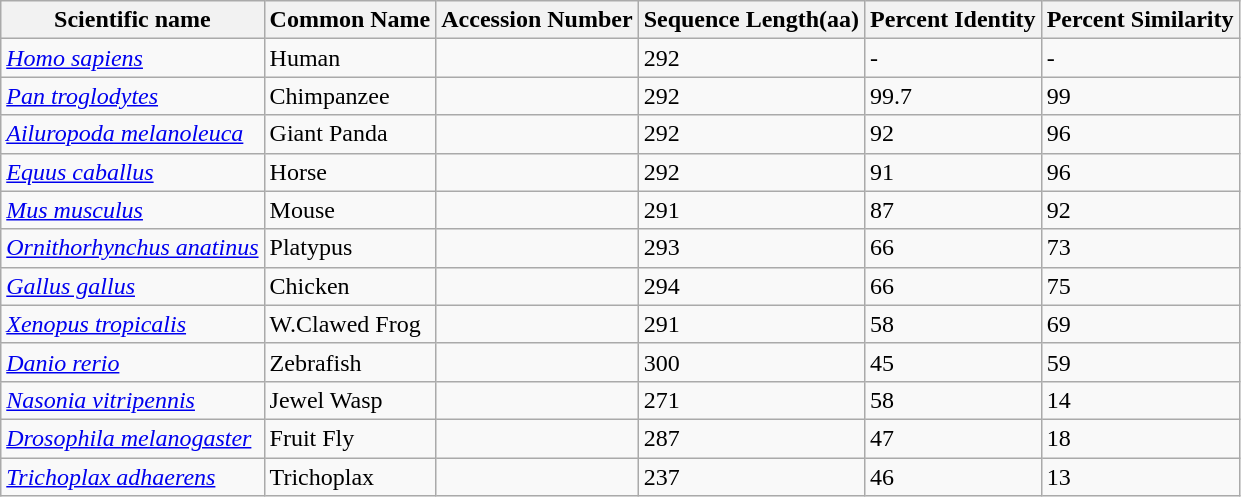<table class="wikitable">
<tr>
<th>Scientific name</th>
<th>Common Name</th>
<th>Accession Number</th>
<th>Sequence Length(aa)</th>
<th>Percent Identity</th>
<th>Percent Similarity</th>
</tr>
<tr>
<td><em><a href='#'>Homo sapiens</a></em></td>
<td>Human</td>
<td></td>
<td>292</td>
<td>-</td>
<td>-</td>
</tr>
<tr>
<td><em><a href='#'>Pan troglodytes</a></em></td>
<td>Chimpanzee</td>
<td></td>
<td>292</td>
<td>99.7</td>
<td>99</td>
</tr>
<tr>
<td><em><a href='#'>Ailuropoda melanoleuca</a></em></td>
<td>Giant Panda</td>
<td></td>
<td>292</td>
<td>92</td>
<td>96</td>
</tr>
<tr>
<td><em><a href='#'>Equus caballus</a></em></td>
<td>Horse</td>
<td></td>
<td>292</td>
<td>91</td>
<td>96</td>
</tr>
<tr>
<td><em><a href='#'>Mus musculus</a></em></td>
<td>Mouse</td>
<td></td>
<td>291</td>
<td>87</td>
<td>92</td>
</tr>
<tr>
<td><em><a href='#'>Ornithorhynchus anatinus</a></em></td>
<td>Platypus</td>
<td></td>
<td>293</td>
<td>66</td>
<td>73</td>
</tr>
<tr>
<td><em><a href='#'>Gallus gallus</a></em></td>
<td>Chicken</td>
<td></td>
<td>294</td>
<td>66</td>
<td>75</td>
</tr>
<tr>
<td><em><a href='#'>Xenopus tropicalis</a></em></td>
<td>W.Clawed Frog</td>
<td></td>
<td>291</td>
<td>58</td>
<td>69</td>
</tr>
<tr>
<td><em><a href='#'>Danio rerio</a></em></td>
<td>Zebrafish</td>
<td></td>
<td>300</td>
<td>45</td>
<td>59</td>
</tr>
<tr>
<td><em><a href='#'>Nasonia vitripennis</a></em></td>
<td>Jewel Wasp</td>
<td></td>
<td>271</td>
<td>58</td>
<td>14</td>
</tr>
<tr>
<td><em><a href='#'>Drosophila melanogaster</a></em></td>
<td>Fruit Fly</td>
<td></td>
<td>287</td>
<td>47</td>
<td>18</td>
</tr>
<tr>
<td><em><a href='#'>Trichoplax adhaerens</a></em></td>
<td>Trichoplax</td>
<td></td>
<td>237</td>
<td>46</td>
<td>13</td>
</tr>
</table>
